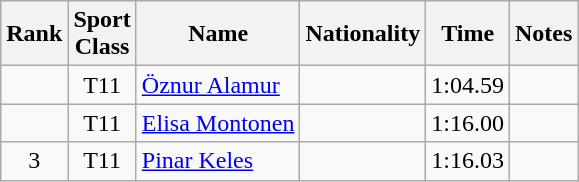<table class="wikitable sortable" style="text-align:center">
<tr>
<th>Rank</th>
<th>Sport<br>Class</th>
<th>Name</th>
<th>Nationality</th>
<th>Time</th>
<th>Notes</th>
</tr>
<tr>
<td></td>
<td>T11</td>
<td align=left><a href='#'>Öznur Alamur</a></td>
<td align=left></td>
<td>1:04.59</td>
<td></td>
</tr>
<tr>
<td></td>
<td>T11</td>
<td align=left><a href='#'>Elisa Montonen</a></td>
<td align=left></td>
<td>1:16.00</td>
<td></td>
</tr>
<tr>
<td>3</td>
<td>T11</td>
<td align=left><a href='#'>Pinar Keles</a></td>
<td align=left></td>
<td>1:16.03</td>
<td></td>
</tr>
</table>
